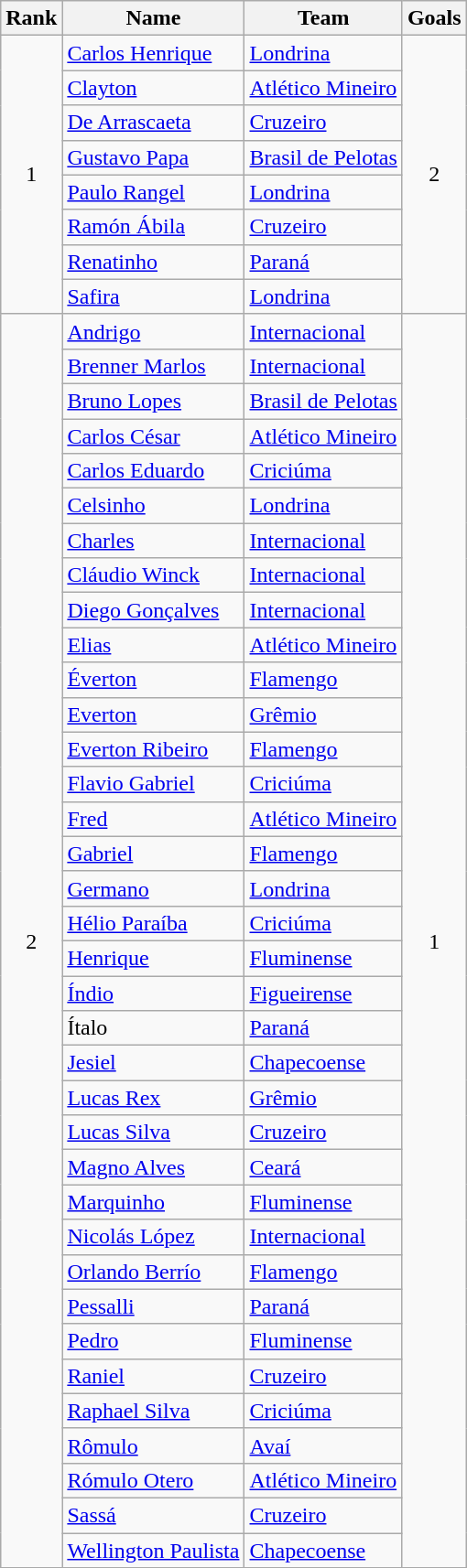<table class="wikitable" style="text-align: center;">
<tr>
<th>Rank</th>
<th>Name</th>
<th>Team</th>
<th>Goals</th>
</tr>
<tr>
<td rowspan=8>1</td>
<td align="left"> <a href='#'>Carlos Henrique</a></td>
<td align="left"> <a href='#'>Londrina</a></td>
<td rowspan=8>2</td>
</tr>
<tr>
<td align="left"> <a href='#'>Clayton</a></td>
<td align="left"> <a href='#'>Atlético Mineiro</a></td>
</tr>
<tr>
<td align="left"> <a href='#'>De Arrascaeta</a></td>
<td align="left"> <a href='#'>Cruzeiro</a></td>
</tr>
<tr>
<td align="left"> <a href='#'>Gustavo Papa</a></td>
<td align="left"> <a href='#'>Brasil de Pelotas</a></td>
</tr>
<tr>
<td align="left"> <a href='#'>Paulo Rangel</a></td>
<td align="left"> <a href='#'>Londrina</a></td>
</tr>
<tr>
<td align="left"> <a href='#'>Ramón Ábila</a></td>
<td align="left"> <a href='#'>Cruzeiro</a></td>
</tr>
<tr>
<td align="left"> <a href='#'>Renatinho</a></td>
<td align="left"> <a href='#'>Paraná</a></td>
</tr>
<tr>
<td align="left"> <a href='#'>Safira</a></td>
<td align="left"> <a href='#'>Londrina</a></td>
</tr>
<tr>
<td rowspan=36>2</td>
<td align="left"> <a href='#'>Andrigo</a></td>
<td align="left"> <a href='#'>Internacional</a></td>
<td rowspan=36>1</td>
</tr>
<tr>
<td align="left"> <a href='#'>Brenner Marlos</a></td>
<td align="left"> <a href='#'>Internacional</a></td>
</tr>
<tr>
<td align="left"> <a href='#'>Bruno Lopes</a></td>
<td align="left"> <a href='#'>Brasil de Pelotas</a></td>
</tr>
<tr>
<td align="left"> <a href='#'>Carlos César</a></td>
<td align="left"> <a href='#'>Atlético Mineiro</a></td>
</tr>
<tr>
<td align="left"> <a href='#'>Carlos Eduardo</a></td>
<td align="left"> <a href='#'>Criciúma</a></td>
</tr>
<tr>
<td align="left"> <a href='#'>Celsinho</a></td>
<td align="left"> <a href='#'>Londrina</a></td>
</tr>
<tr>
<td align="left"> <a href='#'>Charles</a></td>
<td align="left"> <a href='#'>Internacional</a></td>
</tr>
<tr>
<td align="left"> <a href='#'>Cláudio Winck</a></td>
<td align="left"> <a href='#'>Internacional</a></td>
</tr>
<tr>
<td align="left"> <a href='#'>Diego Gonçalves</a></td>
<td align="left"> <a href='#'>Internacional</a></td>
</tr>
<tr>
<td align="left"> <a href='#'>Elias</a></td>
<td align="left"> <a href='#'>Atlético Mineiro</a></td>
</tr>
<tr>
<td align="left"> <a href='#'>Éverton</a></td>
<td align="left"> <a href='#'>Flamengo</a></td>
</tr>
<tr>
<td align="left"> <a href='#'>Everton</a></td>
<td align="left"> <a href='#'>Grêmio</a></td>
</tr>
<tr>
<td align="left"> <a href='#'>Everton Ribeiro</a></td>
<td align="left"> <a href='#'>Flamengo</a></td>
</tr>
<tr>
<td align="left"> <a href='#'>Flavio Gabriel</a></td>
<td align="left"> <a href='#'>Criciúma</a></td>
</tr>
<tr>
<td align="left"> <a href='#'>Fred</a></td>
<td align="left"> <a href='#'>Atlético Mineiro</a></td>
</tr>
<tr>
<td align="left"> <a href='#'>Gabriel</a></td>
<td align="left"> <a href='#'>Flamengo</a></td>
</tr>
<tr>
<td align="left"> <a href='#'>Germano</a></td>
<td align="left"> <a href='#'>Londrina</a></td>
</tr>
<tr>
<td align="left"> <a href='#'>Hélio Paraíba</a></td>
<td align="left"> <a href='#'>Criciúma</a></td>
</tr>
<tr>
<td align="left"> <a href='#'>Henrique</a></td>
<td align="left"> <a href='#'>Fluminense</a></td>
</tr>
<tr>
<td align="left"> <a href='#'>Índio</a></td>
<td align="left"> <a href='#'>Figueirense</a></td>
</tr>
<tr>
<td align="left"> Ítalo</td>
<td align="left"> <a href='#'>Paraná</a></td>
</tr>
<tr>
<td align="left"> <a href='#'>Jesiel</a></td>
<td align="left"> <a href='#'>Chapecoense</a></td>
</tr>
<tr>
<td align="left"> <a href='#'>Lucas Rex</a></td>
<td align="left"> <a href='#'>Grêmio</a></td>
</tr>
<tr>
<td align="left"> <a href='#'>Lucas Silva</a></td>
<td align="left"> <a href='#'>Cruzeiro</a></td>
</tr>
<tr>
<td align="left"> <a href='#'>Magno Alves</a></td>
<td align="left"> <a href='#'>Ceará</a></td>
</tr>
<tr>
<td align="left"> <a href='#'>Marquinho</a></td>
<td align="left"> <a href='#'>Fluminense</a></td>
</tr>
<tr>
<td align="left"> <a href='#'>Nicolás López</a></td>
<td align="left"> <a href='#'>Internacional</a></td>
</tr>
<tr>
<td align="left"> <a href='#'>Orlando Berrío</a></td>
<td align="left"> <a href='#'>Flamengo</a></td>
</tr>
<tr>
<td align="left"> <a href='#'>Pessalli</a></td>
<td align="left"> <a href='#'>Paraná</a></td>
</tr>
<tr>
<td align="left"> <a href='#'>Pedro</a></td>
<td align="left"> <a href='#'>Fluminense</a></td>
</tr>
<tr>
<td align="left"> <a href='#'>Raniel</a></td>
<td align="left"> <a href='#'>Cruzeiro</a></td>
</tr>
<tr>
<td align="left"> <a href='#'>Raphael Silva</a></td>
<td align="left"> <a href='#'>Criciúma</a></td>
</tr>
<tr>
<td align="left"> <a href='#'>Rômulo</a></td>
<td align="left"> <a href='#'>Avaí</a></td>
</tr>
<tr>
<td align="left"> <a href='#'>Rómulo Otero</a></td>
<td align="left"> <a href='#'>Atlético Mineiro</a></td>
</tr>
<tr>
<td align="left"> <a href='#'>Sassá</a></td>
<td align="left"> <a href='#'>Cruzeiro</a></td>
</tr>
<tr>
<td align="left"> <a href='#'>Wellington Paulista</a></td>
<td align="left"> <a href='#'>Chapecoense</a></td>
</tr>
</table>
